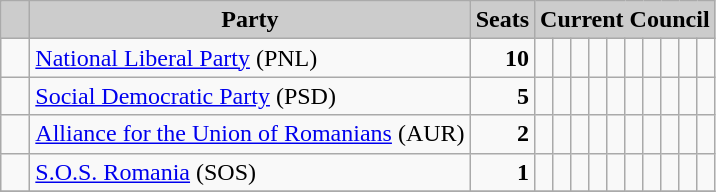<table class="wikitable">
<tr>
<th style="background:#ccc">   </th>
<th style="background:#ccc">Party</th>
<th style="background:#ccc">Seats</th>
<th style="background:#ccc" colspan="18">Current Council</th>
</tr>
<tr>
<td>  </td>
<td><a href='#'>National Liberal Party</a> (PNL)</td>
<td style="text-align: right"><strong>10</strong></td>
<td>  </td>
<td>  </td>
<td>  </td>
<td>  </td>
<td>  </td>
<td>  </td>
<td>  </td>
<td>  </td>
<td>  </td>
<td>  </td>
</tr>
<tr>
<td>  </td>
<td><a href='#'>Social Democratic Party</a> (PSD)</td>
<td style="text-align: right"><strong>5</strong></td>
<td>  </td>
<td>  </td>
<td>  </td>
<td>  </td>
<td>  </td>
<td> </td>
<td> </td>
<td> </td>
<td> </td>
<td> </td>
</tr>
<tr>
<td>  </td>
<td><a href='#'>Alliance for the Union of Romanians</a> (AUR)</td>
<td style="text-align: right"><strong>2</strong></td>
<td>  </td>
<td>  </td>
<td> </td>
<td> </td>
<td> </td>
<td> </td>
<td> </td>
<td> </td>
<td> </td>
<td> </td>
</tr>
<tr>
<td>  </td>
<td><a href='#'>S.O.S. Romania</a> (SOS)</td>
<td style="text-align: right"><strong>1</strong></td>
<td>  </td>
<td> </td>
<td> </td>
<td> </td>
<td> </td>
<td> </td>
<td> </td>
<td> </td>
<td> </td>
<td> </td>
</tr>
<tr>
</tr>
</table>
